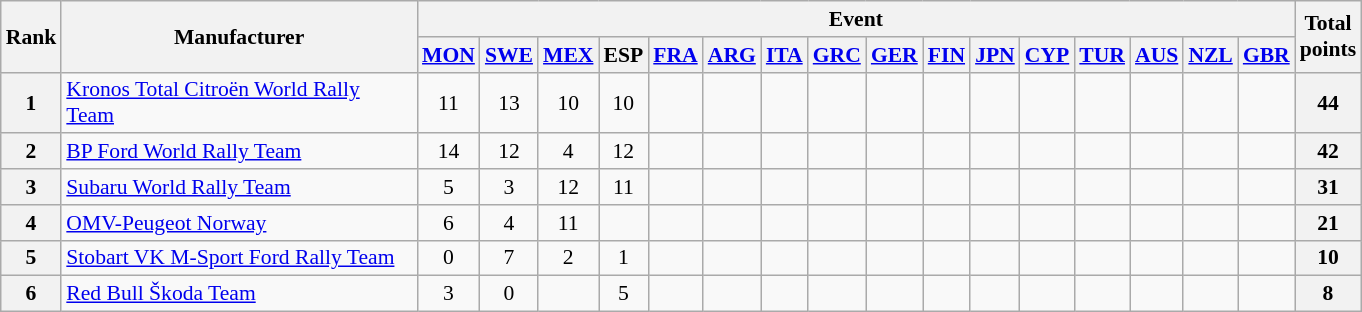<table class="wikitable" style="text-align:center; font-size:90%;">
<tr>
<th rowspan=2>Rank</th>
<th rowspan=2 style="width:16em">Manufacturer</th>
<th colspan=16>Event</th>
<th rowspan=2>Total<br>points</th>
</tr>
<tr valign="top">
<th><a href='#'>MON</a><br></th>
<th><a href='#'>SWE</a><br></th>
<th><a href='#'>MEX</a><br></th>
<th>ESP<br></th>
<th><a href='#'>FRA</a><br></th>
<th><a href='#'>ARG</a><br></th>
<th><a href='#'>ITA</a><br></th>
<th><a href='#'>GRC</a><br></th>
<th><a href='#'>GER</a><br></th>
<th><a href='#'>FIN</a><br></th>
<th><a href='#'>JPN</a><br></th>
<th><a href='#'>CYP</a><br></th>
<th><a href='#'>TUR</a><br></th>
<th><a href='#'>AUS</a><br></th>
<th><a href='#'>NZL</a><br></th>
<th><a href='#'>GBR</a><br></th>
</tr>
<tr>
<th>1</th>
<td align=left><a href='#'>Kronos Total Citroën World Rally Team</a></td>
<td>11</td>
<td>13</td>
<td>10</td>
<td>10</td>
<td></td>
<td></td>
<td></td>
<td></td>
<td></td>
<td></td>
<td></td>
<td></td>
<td></td>
<td></td>
<td></td>
<td></td>
<th>44</th>
</tr>
<tr>
<th>2</th>
<td align=left><a href='#'>BP Ford World Rally Team</a></td>
<td>14</td>
<td>12</td>
<td>4</td>
<td>12</td>
<td></td>
<td></td>
<td></td>
<td></td>
<td></td>
<td></td>
<td></td>
<td></td>
<td></td>
<td></td>
<td></td>
<td></td>
<th>42</th>
</tr>
<tr>
<th>3</th>
<td align=left><a href='#'>Subaru World Rally Team</a></td>
<td>5</td>
<td>3</td>
<td>12</td>
<td>11</td>
<td></td>
<td></td>
<td></td>
<td></td>
<td></td>
<td></td>
<td></td>
<td></td>
<td></td>
<td></td>
<td></td>
<td></td>
<th>31</th>
</tr>
<tr>
<th>4</th>
<td align=left><a href='#'>OMV-Peugeot Norway</a></td>
<td>6</td>
<td>4</td>
<td>11</td>
<td></td>
<td></td>
<td></td>
<td></td>
<td></td>
<td></td>
<td></td>
<td></td>
<td></td>
<td></td>
<td></td>
<td></td>
<td></td>
<th>21</th>
</tr>
<tr>
<th>5</th>
<td align=left><a href='#'>Stobart VK M-Sport Ford Rally Team</a></td>
<td>0</td>
<td>7</td>
<td>2</td>
<td>1</td>
<td></td>
<td></td>
<td></td>
<td></td>
<td></td>
<td></td>
<td></td>
<td></td>
<td></td>
<td></td>
<td></td>
<td></td>
<th>10</th>
</tr>
<tr>
<th>6</th>
<td align=left><a href='#'>Red Bull Škoda Team</a></td>
<td>3</td>
<td>0</td>
<td></td>
<td>5</td>
<td></td>
<td></td>
<td></td>
<td></td>
<td></td>
<td></td>
<td></td>
<td></td>
<td></td>
<td></td>
<td></td>
<td></td>
<th>8</th>
</tr>
</table>
